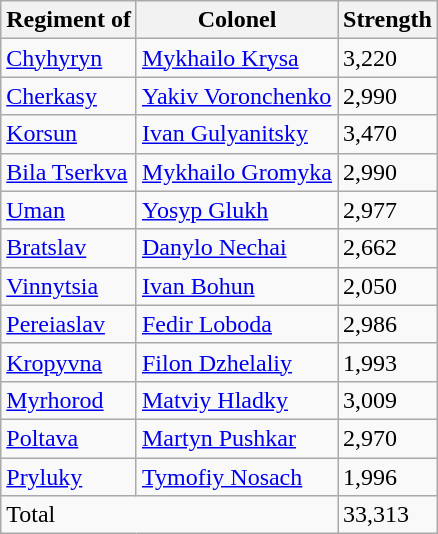<table class="wikitable">
<tr>
<th>Regiment of</th>
<th>Colonel</th>
<th>Strength</th>
</tr>
<tr>
<td><a href='#'>Chyhyryn</a></td>
<td><a href='#'>Mykhailo Krysa</a></td>
<td>3,220</td>
</tr>
<tr>
<td><a href='#'>Cherkasy</a></td>
<td><a href='#'>Yakiv Voronchenko</a></td>
<td>2,990</td>
</tr>
<tr>
<td><a href='#'>Korsun</a></td>
<td><a href='#'>Ivan Gulyanitsky</a></td>
<td>3,470</td>
</tr>
<tr>
<td><a href='#'>Bila Tserkva</a></td>
<td><a href='#'>Mykhailo Gromyka</a></td>
<td>2,990</td>
</tr>
<tr>
<td><a href='#'>Uman</a></td>
<td><a href='#'>Yosyp Glukh</a></td>
<td>2,977</td>
</tr>
<tr>
<td><a href='#'>Bratslav</a></td>
<td><a href='#'>Danylo Nechai</a></td>
<td>2,662</td>
</tr>
<tr>
<td><a href='#'>Vinnytsia</a></td>
<td><a href='#'>Ivan Bohun</a></td>
<td>2,050</td>
</tr>
<tr>
<td><a href='#'>Pereiaslav</a></td>
<td><a href='#'>Fedir Loboda</a></td>
<td>2,986</td>
</tr>
<tr>
<td><a href='#'>Kropyvna</a></td>
<td><a href='#'>Filon Dzhelaliy</a></td>
<td>1,993</td>
</tr>
<tr>
<td><a href='#'>Myrhorod</a></td>
<td><a href='#'>Matviy Hladky</a></td>
<td>3,009</td>
</tr>
<tr>
<td><a href='#'>Poltava</a></td>
<td><a href='#'>Martyn Pushkar</a></td>
<td>2,970</td>
</tr>
<tr>
<td><a href='#'>Pryluky</a></td>
<td><a href='#'>Tymofiy Nosach</a></td>
<td>1,996</td>
</tr>
<tr>
<td colspan="2">Total</td>
<td>33,313</td>
</tr>
</table>
